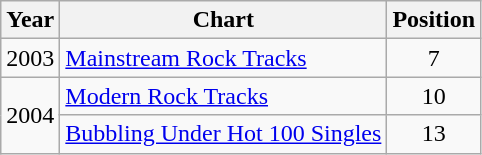<table class="wikitable">
<tr>
<th>Year</th>
<th>Chart</th>
<th>Position</th>
</tr>
<tr>
<td>2003</td>
<td><a href='#'>Mainstream Rock Tracks</a></td>
<td align="center">7</td>
</tr>
<tr>
<td rowspan="2">2004</td>
<td><a href='#'>Modern Rock Tracks</a></td>
<td align="center">10</td>
</tr>
<tr>
<td><a href='#'>Bubbling Under Hot 100 Singles</a></td>
<td align="center">13</td>
</tr>
</table>
